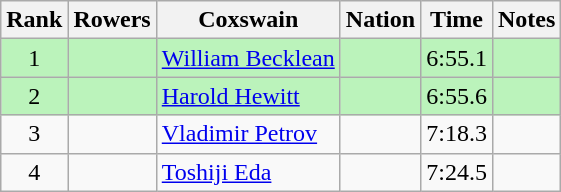<table class="wikitable sortable" style="text-align:center">
<tr>
<th>Rank</th>
<th>Rowers</th>
<th>Coxswain</th>
<th>Nation</th>
<th>Time</th>
<th>Notes</th>
</tr>
<tr bgcolor=bbf3bb>
<td>1</td>
<td></td>
<td align=left><a href='#'>William Becklean</a></td>
<td align=left></td>
<td>6:55.1</td>
<td></td>
</tr>
<tr bgcolor=bbf3bb>
<td>2</td>
<td></td>
<td align=left><a href='#'>Harold Hewitt</a></td>
<td align=left></td>
<td>6:55.6</td>
<td></td>
</tr>
<tr>
<td>3</td>
<td></td>
<td align=left><a href='#'>Vladimir Petrov</a></td>
<td align=left></td>
<td>7:18.3</td>
<td></td>
</tr>
<tr>
<td>4</td>
<td></td>
<td align=left><a href='#'>Toshiji Eda</a></td>
<td align=left></td>
<td>7:24.5</td>
<td></td>
</tr>
</table>
